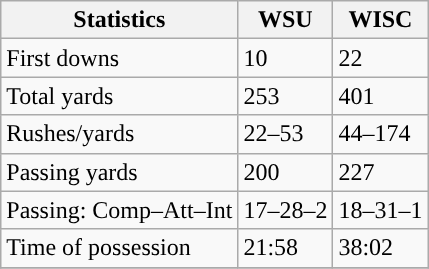<table class="wikitable" style="float: left;">
<tr>
<th>Statistics</th>
<th>WSU</th>
<th>WISC</th>
</tr>
<tr>
<td>First downs</td>
<td>10</td>
<td>22</td>
</tr>
<tr>
<td>Total yards</td>
<td>253</td>
<td>401</td>
</tr>
<tr>
<td>Rushes/yards</td>
<td>22–53</td>
<td>44–174</td>
</tr>
<tr>
<td>Passing yards</td>
<td>200</td>
<td>227</td>
</tr>
<tr>
<td>Passing: Comp–Att–Int</td>
<td>17–28–2</td>
<td>18–31–1</td>
</tr>
<tr>
<td>Time of possession</td>
<td>21:58</td>
<td>38:02</td>
</tr>
<tr>
</tr>
</table>
